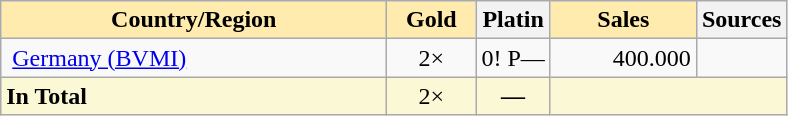<table class='wikitable charts-table charts-tbor charts-zebragrey sortable' style='max-width:100%'>
<tr>
<th style="width:250px;background-color:#FFEBAD;" class='charts-th'>Country/Region</th>
<th style="width:52px;background-color:#FFEBAD;" class='charts-trh' data-sort-type='number'> Gold</th>
<th class='charts-trh' data-sort-type='number'> Platin</th>
<th style="width:90px;background-color:#FFEBAD;" class='charts-trh' data-sort-type='number'>Sales</th>
<th class='unsortable charts-trh'>Sources</th>
</tr>
<tr>
<td> <a href='#'>Germany (BVMI)</a></td>
<td style='text-align:center;' data-sort-value='2'><span>2×</span></td>
<td style='text-align:center;' class='charts-hidm'><span>0! P</span>—</td>
<td style='text-align:right;'>400.000</td>
<td></td>
</tr>
<tr style="background:#FBF8D6;" class="sortbottom">
<td style="font-weight:bold;">In Total</td>
<td style="text-align:center;"><span>2×</span></td>
<td style="text-align:center;font-weight:bold;" class="charts-hidm">—</td>
<td colspan="2"></td>
</tr>
</table>
